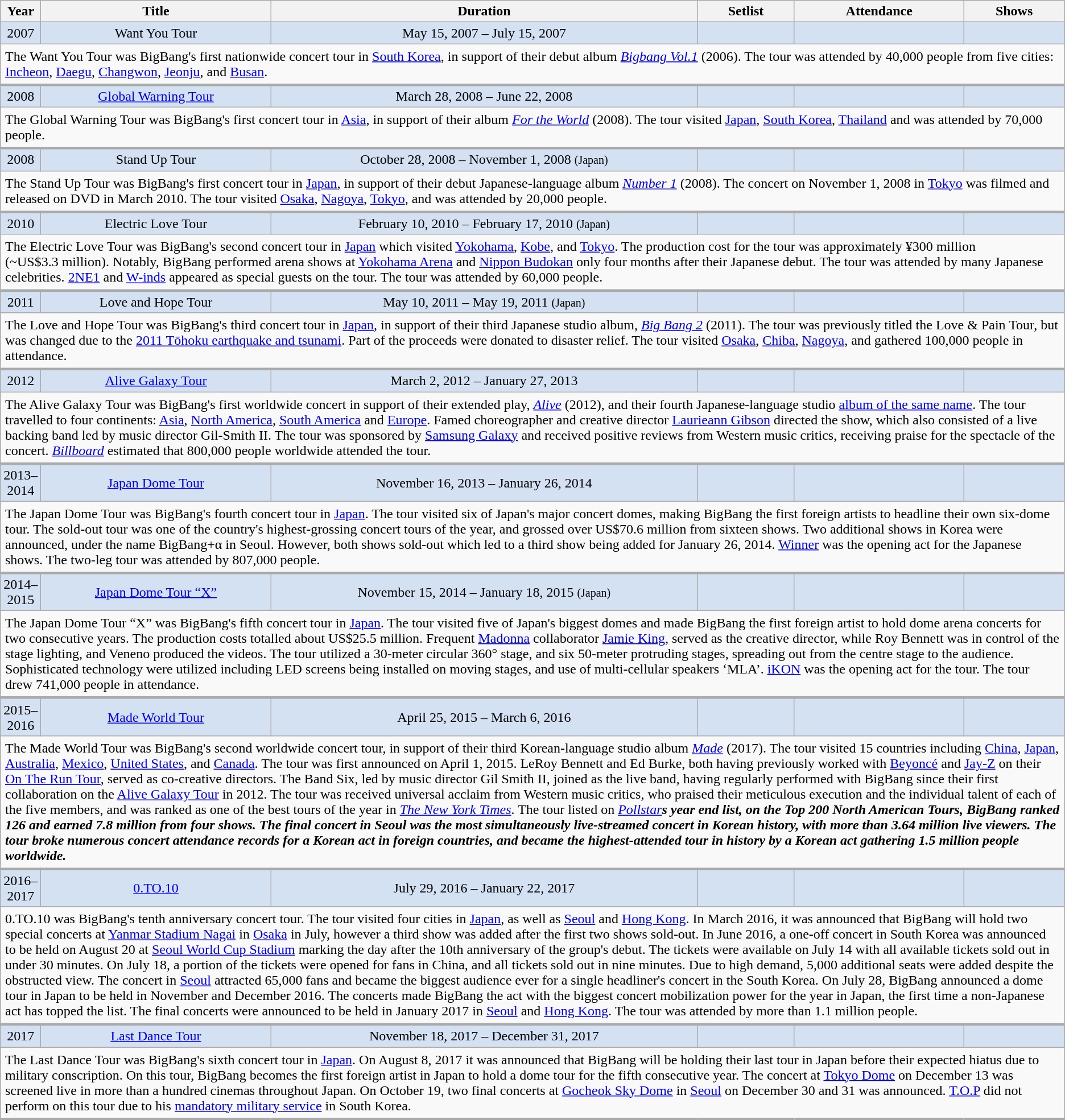<table class="wikitable">
<tr>
<th>Year</th>
<th>Title</th>
<th>Duration</th>
<th>Setlist</th>
<th>Attendance</th>
<th>Shows</th>
</tr>
<tr style="background:#d3e1f2;">
<td style="background-color: #d3e1f2;" align="center" width=5>2007</td>
<td style="background-color: #d3e1f2;" align="center">Want You Tour</td>
<td style="background-color: #d3e1f2;" align="center">May 15, 2007 – July 15, 2007</td>
<td style="background:#d3e1f2;"></td>
<td style="background-color: #d3e1f2;" align="center"></td>
<td style="background-color: #d3e1f2;"></td>
</tr>
<tr>
<td colspan="6" style="border-bottom-width:3px; padding:5px;">The Want You Tour was BigBang's first nationwide concert tour in <a href='#'>South Korea</a>, in support of their debut album <em><a href='#'>Bigbang Vol.1</a></em> (2006). The tour was attended by 40,000 people from five cities: <a href='#'>Incheon</a>, <a href='#'>Daegu</a>, <a href='#'>Changwon</a>, <a href='#'>Jeonju</a>, and <a href='#'>Busan</a>.</td>
</tr>
<tr>
<td style="background-color: #d3e1f2;" align="center" width=5>2008</td>
<td style="background-color: #d3e1f2;" align="center"><a href='#'>Global Warning Tour</a></td>
<td style="background-color: #d3e1f2;" align="center">March 28, 2008 – June 22, 2008</td>
<td style="background:#d3e1f2;"></td>
<td style="background-color: #d3e1f2;" align="center"></td>
<td style="background-color: #d3e1f2;"></td>
</tr>
<tr>
<td colspan="6" style="border-bottom-width:3px; padding:5px;">The Global Warning Tour was BigBang's first concert tour in <a href='#'>Asia</a>, in support of their album <em><a href='#'>For the World</a></em> (2008). The tour visited <a href='#'>Japan</a>, <a href='#'>South Korea</a>, <a href='#'>Thailand</a> and was attended by 70,000 people.</td>
</tr>
<tr>
<td style="background-color: #d3e1f2;" align="center" width=5>2008</td>
<td style="background-color: #d3e1f2;" align="center">Stand Up Tour</td>
<td style="background-color: #d3e1f2;" align="center">October 28, 2008 – November 1, 2008 <small>(Japan)</small></td>
<td style="background:#d3e1f2;"></td>
<td style="background-color: #d3e1f2;" align="center"></td>
<td style="background-color: #d3e1f2;"></td>
</tr>
<tr>
<td colspan="6" style="border-bottom-width:3px; padding:5px;">The Stand Up Tour was BigBang's first concert tour in <a href='#'>Japan</a>, in support of their debut Japanese-language album <em><a href='#'>Number 1</a></em> (2008). The concert on November 1, 2008 in <a href='#'>Tokyo</a> was filmed and released on DVD in March 2010. The tour visited <a href='#'>Osaka</a>, <a href='#'>Nagoya</a>, <a href='#'>Tokyo</a>, and was attended by 20,000 people.</td>
</tr>
<tr>
<td style="background-color: #d3e1f2;" align="center" width=5>2010</td>
<td style="background-color: #d3e1f2;" align="center">Electric Love Tour</td>
<td style="background-color: #d3e1f2;" align="center">February 10, 2010 – February 17, 2010 <small>(Japan)</small></td>
<td style="background:#d3e1f2;"></td>
<td style="background-color: #d3e1f2;" align="center"></td>
<td style="background-color: #d3e1f2;"></td>
</tr>
<tr>
<td colspan="6" style="border-bottom-width:3px; padding:5px;">The Electric Love Tour was BigBang's second concert tour in <a href='#'>Japan</a> which visited <a href='#'>Yokohama</a>, <a href='#'>Kobe</a>, and <a href='#'>Tokyo</a>. The production cost for the tour was approximately ¥300 million (~US$3.3 million). Notably, BigBang performed arena shows at <a href='#'>Yokohama Arena</a> and <a href='#'>Nippon Budokan</a> only four months after their Japanese debut. The tour was attended by many Japanese celebrities. <a href='#'>2NE1</a> and <a href='#'>W-inds</a> appeared as special guests on the tour. The tour was attended by 60,000 people.</td>
</tr>
<tr>
<td style="background-color: #d3e1f2;" align="center" width=5>2011</td>
<td style="background-color: #d3e1f2;" align="center">Love and Hope Tour</td>
<td style="background-color: #d3e1f2;" align="center">May 10, 2011 – May 19, 2011 <small>(Japan)</small></td>
<td style="background:#d3e1f2;"></td>
<td style="background-color: #d3e1f2;" align="center"></td>
<td style="background-color: #d3e1f2;"></td>
</tr>
<tr>
<td colspan="6" style="border-bottom-width:3px; padding:5px;">The Love and Hope Tour was BigBang's third concert tour in <a href='#'>Japan</a>, in support of their third Japanese studio album, <em><a href='#'>Big Bang 2</a></em> (2011). The tour was previously titled the Love & Pain Tour, but was changed due to the <a href='#'>2011 Tōhoku earthquake and tsunami</a>. Part of the proceeds were donated to disaster relief. The tour visited <a href='#'>Osaka</a>, <a href='#'>Chiba</a>, <a href='#'>Nagoya</a>, and gathered 100,000 people in attendance.</td>
</tr>
<tr>
<td style="background-color: #d3e1f2;" align="center" width=5>2012</td>
<td style="background-color: #d3e1f2;" align="center"><a href='#'>Alive Galaxy Tour</a></td>
<td style="background-color: #d3e1f2;" align="center">March 2, 2012 – January 27, 2013</td>
<td style="background:#d3e1f2;"></td>
<td style="background-color: #d3e1f2;" align="center"></td>
<td style="background-color: #d3e1f2;"></td>
</tr>
<tr>
<td colspan="6" style="border-bottom-width:3px; padding:5px;">The Alive Galaxy Tour was BigBang's first worldwide concert in support of their extended play, <em><a href='#'>Alive</a></em> (2012), and their fourth Japanese-language studio <a href='#'>album of the same name</a>. The tour travelled to four continents: <a href='#'>Asia</a>, <a href='#'>North America</a>, <a href='#'>South America</a> and <a href='#'>Europe</a>. Famed choreographer and creative director <a href='#'>Laurieann Gibson</a> directed the show, which also consisted of a live backing band led by music director Gil-Smith II. The tour was sponsored by <a href='#'>Samsung Galaxy</a> and received positive reviews from Western music critics, receiving praise for the spectacle of the concert. <em><a href='#'>Billboard</a></em> estimated that 800,000 people worldwide attended the tour.</td>
</tr>
<tr>
<td style="background-color: #d3e1f2;" align="center" width=5>2013–2014</td>
<td style="background-color: #d3e1f2;" align="center"><a href='#'>Japan Dome Tour</a></td>
<td style="background-color: #d3e1f2;" align="center">November 16, 2013 – January 26, 2014</td>
<td style="background:#d3e1f2;"></td>
<td style="background-color: #d3e1f2;" align="center"></td>
<td style="background-color: #d3e1f2;"></td>
</tr>
<tr>
<td colspan="6" style="border-bottom-width:3px; padding:5px;">The Japan Dome Tour was BigBang's fourth concert tour in <a href='#'>Japan</a>. The tour visited six of Japan's major concert domes, making BigBang the first foreign artists to headline their own six-dome tour. The sold-out tour was one of the country's highest-grossing concert tours of the year, and grossed over US$70.6 million from sixteen shows. Two additional shows in Korea were announced, under the name BigBang+α in Seoul. However, both shows sold-out which led to a third show being added for January 26, 2014. <a href='#'>Winner</a> was the opening act for the Japanese shows. The two-leg tour was attended by 807,000 people.</td>
</tr>
<tr>
<td style="background-color: #d3e1f2;" align="center" width=5>2014–2015</td>
<td style="background-color: #d3e1f2;" align="center"><a href='#'>Japan Dome Tour “X”</a></td>
<td style="background-color: #d3e1f2;" align="center">November 15, 2014 – January 18, 2015 <small>(Japan)</small></td>
<td style="background:#d3e1f2;"></td>
<td style="background-color: #d3e1f2;" align="center"></td>
<td style="background-color: #d3e1f2;"></td>
</tr>
<tr>
<td colspan="6" style="border-bottom-width:3px; padding:5px;">The Japan Dome Tour “X” was BigBang's fifth concert tour in <a href='#'>Japan</a>. The tour visited five of Japan's biggest domes and made BigBang the first foreign artist to hold dome arena concerts for two consecutive years. The production costs totalled about US$25.5 million. Frequent <a href='#'>Madonna</a> collaborator <a href='#'>Jamie King</a>, served as the creative director, while Roy Bennett was in control of the stage lighting, and Veneno produced the videos. The tour utilized a 30-meter circular 360° stage, and six 50-meter protruding stages, spreading out from the centre stage to the audience. Sophisticated technology were utilized including LED screens being installed on moving stages, and use of multi-cellular speakers ‘MLA’. <a href='#'>iKON</a> was the opening act for the tour. The tour drew 741,000 people in attendance.</td>
</tr>
<tr>
<td style="background-color: #d3e1f2;" align="center" width=5>2015–2016</td>
<td style="background-color: #d3e1f2;" align="center"><a href='#'>Made World Tour</a></td>
<td style="background-color: #d3e1f2;" align="center">April 25, 2015 – March 6, 2016</td>
<td style="background:#d3e1f2;"></td>
<td style="background-color: #d3e1f2;" align="center"></td>
<td style="background-color: #d3e1f2;"></td>
</tr>
<tr>
<td colspan="6" style="border-bottom-width:3px; padding:5px;">The Made World Tour was BigBang's second worldwide concert tour, in support of their third Korean-language studio album <em><a href='#'>Made</a></em> (2017). The tour visited 15 countries including <a href='#'>China</a>, <a href='#'>Japan</a>, <a href='#'>Australia</a>, <a href='#'>Mexico</a>, <a href='#'>United States</a>, and <a href='#'>Canada</a>. The tour was first announced on April 1, 2015. LeRoy Bennett and Ed Burke, both having previously worked with <a href='#'>Beyoncé</a> and <a href='#'>Jay-Z</a> on their <a href='#'>On The Run Tour</a>, served as co-creative directors. The Band Six, led by music director Gil Smith II, joined as the live band, having regularly performed with BigBang since their first collaboration on the <a href='#'>Alive Galaxy Tour</a> in 2012. The tour was received universal acclaim from Western music critics, who praised their meticulous execution and the individual talent of each of the five members, and was ranked as one of the best tours of the year in <em><a href='#'>The New York Times</a></em>. The tour listed on <em><a href='#'>Pollstar</a><strong>s year end list, on the Top 200 North American Tours, BigBang ranked 126 and earned 7.8 million from four shows. The final concert in Seoul was the most simultaneously live-streamed concert in Korean history, with more than 3.64 million live viewers. The tour broke numerous concert attendance records for a Korean act in foreign countries, and became the highest-attended tour in history by a Korean act gathering 1.5 million people worldwide.</td>
</tr>
<tr>
<td style="background-color: #d3e1f2;" align="center" width=5>2016–2017</td>
<td style="background-color: #d3e1f2;" align="center"><a href='#'>0.TO.10</a></td>
<td style="background-color: #d3e1f2;" align="center">July 29, 2016 – January 22, 2017</td>
<td style="background:#d3e1f2;"></td>
<td style="background-color: #d3e1f2;" align="center"></td>
<td style="background-color: #d3e1f2;"></td>
</tr>
<tr>
<td colspan="6" style="border-bottom-width:3px; padding:5px;">0.TO.10 was BigBang's tenth anniversary concert tour. The tour visited four cities in <a href='#'>Japan</a>,  as well as <a href='#'>Seoul</a> and <a href='#'>Hong Kong</a>. In March 2016, it was announced that BigBang will hold two special concerts at <a href='#'>Yanmar Stadium Nagai</a> in <a href='#'>Osaka</a> in July, however a third show was added after the first two shows sold-out. In June 2016, a one-off concert in South Korea was announced to be held on August 20 at <a href='#'>Seoul World Cup Stadium</a> marking the day after the 10th anniversary of the group's debut. The tickets were available on July 14 with all available tickets sold out in under 30 minutes. On July 18, a portion of the tickets were opened for fans in China, and all tickets sold out in nine minutes. Due to high demand, 5,000 additional seats were added despite the obstructed view. The concert in <a href='#'>Seoul</a> attracted 65,000 fans and became the biggest audience ever for a single headliner's concert in the South Korea. On July 28, BigBang announced a dome tour in Japan to be held in November and December 2016. The concerts made BigBang the act with the biggest concert mobilization power for the year in Japan, the first time a non-Japanese act has topped the list. The final concerts were announced to be held in January 2017 in <a href='#'>Seoul</a> and <a href='#'>Hong Kong</a>. The tour was attended by more than 1.1 million people.</td>
</tr>
<tr>
<td style="background-color: #d3e1f2;" align="center" width=5>2017</td>
<td style="background-color: #d3e1f2;" align="center"><a href='#'>Last Dance Tour</a></td>
<td style="background-color: #d3e1f2;" align="center">November 18, 2017 – December 31, 2017</td>
<td style="background:#d3e1f2;"></td>
<td style="background-color: #d3e1f2;" align="center"></td>
<td style="background-color: #d3e1f2;"></td>
</tr>
<tr>
<td colspan="6" style="border-bottom-width:3px; padding:5px;">The Last Dance Tour was BigBang's sixth concert tour in <a href='#'>Japan</a>. On August 8, 2017 it was announced that BigBang will be holding their last tour in Japan before their expected hiatus due to military conscription. On this tour, BigBang becomes the first foreign artist in Japan to hold a dome tour for the fifth consecutive year. The concert at <a href='#'>Tokyo Dome</a> on December 13 was screened live in more than a hundred cinemas throughout Japan. On October 19, two final concerts at <a href='#'>Gocheok Sky Dome</a> in <a href='#'>Seoul</a> on December 30 and 31 was announced. <a href='#'>T.O.P</a> did not perform on this tour due to his <a href='#'>mandatory military service</a> in South Korea.</td>
</tr>
</table>
